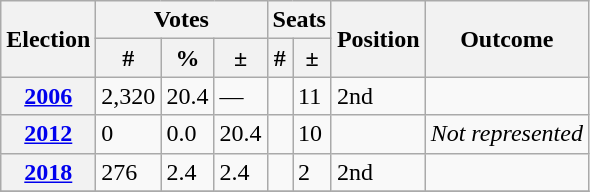<table class="wikitable">
<tr>
<th rowspan="2"><strong>Election</strong></th>
<th colspan="3">Votes</th>
<th colspan="2">Seats</th>
<th rowspan="2">Position</th>
<th rowspan="2">Outcome</th>
</tr>
<tr>
<th>#</th>
<th>%</th>
<th>±</th>
<th>#</th>
<th>±</th>
</tr>
<tr>
<th><a href='#'>2006</a></th>
<td>2,320</td>
<td>20.4</td>
<td>—</td>
<td></td>
<td>11</td>
<td> 2nd</td>
<td></td>
</tr>
<tr>
<th><a href='#'>2012</a></th>
<td>0</td>
<td>0.0</td>
<td>20.4</td>
<td></td>
<td>10</td>
<td></td>
<td><em>Not represented</em></td>
</tr>
<tr>
<th><a href='#'>2018</a></th>
<td>276</td>
<td>2.4</td>
<td>2.4</td>
<td></td>
<td>2</td>
<td> 2nd</td>
<td></td>
</tr>
<tr>
</tr>
</table>
